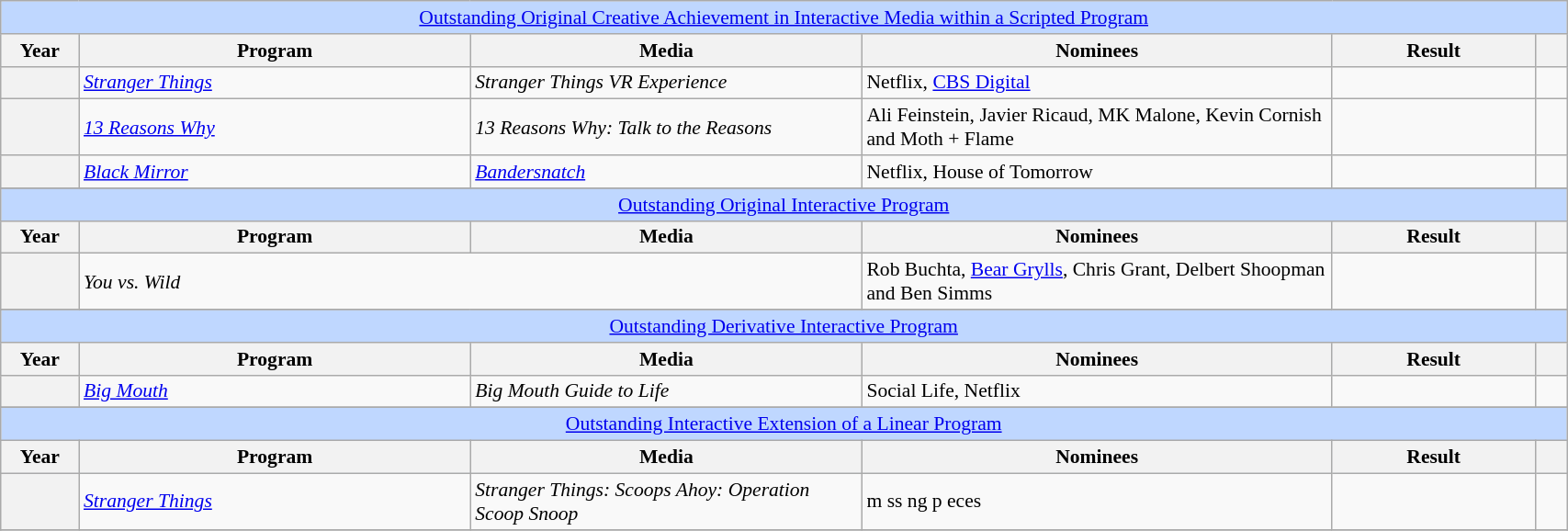<table class="wikitable plainrowheaders" style="font-size: 90%" width=90%>
<tr ---- bgcolor="#bfd7ff">
<td colspan=6 align=center><a href='#'>Outstanding Original Creative Achievement in Interactive Media within a Scripted Program</a></td>
</tr>
<tr ---- bgcolor="#ebf5ff">
<th width="5%">Year</th>
<th width="25%">Program</th>
<th width="25%">Media</th>
<th width="30%">Nominees</th>
<th width="13%">Result</th>
<th width="5%"></th>
</tr>
<tr>
<th scope=row></th>
<td><em><a href='#'>Stranger Things</a></em></td>
<td><em>Stranger Things VR Experience</em></td>
<td>Netflix, <a href='#'>CBS Digital</a></td>
<td></td>
<td></td>
</tr>
<tr>
<th scope=row></th>
<td><em><a href='#'>13 Reasons Why</a></em></td>
<td><em>13 Reasons Why: Talk to the Reasons</em></td>
<td>Ali Feinstein, Javier Ricaud, MK Malone, Kevin Cornish and Moth + Flame</td>
<td></td>
<td></td>
</tr>
<tr>
<th scope=row></th>
<td><em><a href='#'>Black Mirror</a></em></td>
<td><em><a href='#'>Bandersnatch</a></em></td>
<td>Netflix, House of Tomorrow</td>
<td></td>
<td></td>
</tr>
<tr>
</tr>
<tr ---- bgcolor="#bfd7ff">
<td colspan=6 align=center><a href='#'>Outstanding Original Interactive Program</a></td>
</tr>
<tr ---- bgcolor="#ebf5ff">
<th width="5%">Year</th>
<th width="25%">Program</th>
<th width="25%">Media</th>
<th width="30%">Nominees</th>
<th width="13%">Result</th>
<th width="5%"></th>
</tr>
<tr>
<th scope=row></th>
<td colspan="2"><em>You vs. Wild</em></td>
<td>Rob Buchta, <a href='#'>Bear Grylls</a>, Chris Grant, Delbert Shoopman and Ben Simms</td>
<td></td>
<td></td>
</tr>
<tr>
</tr>
<tr ---- bgcolor="#bfd7ff">
<td colspan=6 align=center><a href='#'>Outstanding Derivative Interactive Program</a></td>
</tr>
<tr ---- bgcolor="#ebf5ff">
<th width="5%">Year</th>
<th width="25%">Program</th>
<th width="25%">Media</th>
<th width="30%">Nominees</th>
<th width="13%">Result</th>
<th width="5%"></th>
</tr>
<tr>
<th scope=row></th>
<td><em><a href='#'>Big Mouth</a></em></td>
<td><em>Big Mouth Guide to Life</em></td>
<td>Social Life, Netflix</td>
<td></td>
<td></td>
</tr>
<tr>
</tr>
<tr ---- bgcolor="#bfd7ff">
<td colspan=6 align=center><a href='#'>Outstanding Interactive Extension of a Linear Program</a></td>
</tr>
<tr ---- bgcolor="#ebf5ff">
<th width="5%">Year</th>
<th width="25%">Program</th>
<th width="25%">Media</th>
<th width="30%">Nominees</th>
<th width="13%">Result</th>
<th width="5%"></th>
</tr>
<tr>
<th scope=row></th>
<td><em><a href='#'>Stranger Things</a></em></td>
<td><em>Stranger Things: Scoops Ahoy: Operation Scoop Snoop</em></td>
<td>m ss ng p eces</td>
<td></td>
<td></td>
</tr>
<tr>
</tr>
</table>
